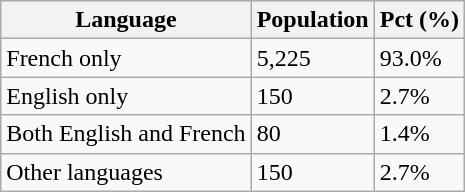<table class="wikitable">
<tr>
<th>Language</th>
<th>Population</th>
<th>Pct (%)</th>
</tr>
<tr>
<td>French only</td>
<td>5,225</td>
<td>93.0%</td>
</tr>
<tr>
<td>English only</td>
<td>150</td>
<td>2.7%</td>
</tr>
<tr>
<td>Both English and French</td>
<td>80</td>
<td>1.4%</td>
</tr>
<tr>
<td>Other languages</td>
<td>150</td>
<td>2.7%</td>
</tr>
</table>
